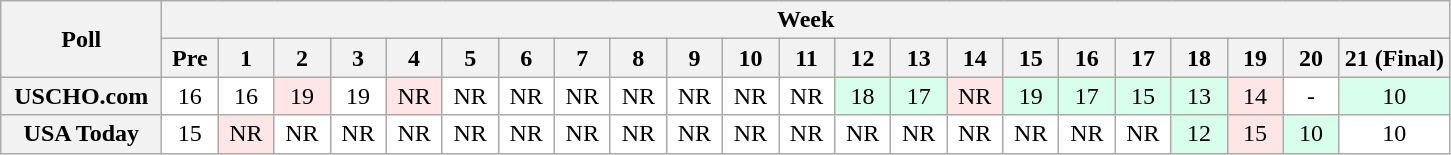<table class="wikitable" style="white-space:nowrap;">
<tr>
<th scope="col" width="100" rowspan="2">Poll</th>
<th colspan="25">Week</th>
</tr>
<tr>
<th scope="col" width="30">Pre</th>
<th scope="col" width="30">1</th>
<th scope="col" width="30">2</th>
<th scope="col" width="30">3</th>
<th scope="col" width="30">4</th>
<th scope="col" width="30">5</th>
<th scope="col" width="30">6</th>
<th scope="col" width="30">7</th>
<th scope="col" width="30">8</th>
<th scope="col" width="30">9</th>
<th scope="col" width="30">10</th>
<th scope="col" width="30">11</th>
<th scope="col" width="30">12</th>
<th scope="col" width="30">13</th>
<th scope="col" width="30">14</th>
<th scope="col" width="30">15</th>
<th scope="col" width="30">16</th>
<th scope="col" width="30">17</th>
<th scope="col" width="30">18</th>
<th scope="col" width="30">19</th>
<th scope="col" width="30">20</th>
<th scope="col" width="30">21 (Final)</th>
</tr>
<tr style="text-align:center;">
<th>USCHO.com</th>
<td bgcolor=FFFFFF>16</td>
<td bgcolor=FFFFFF>16</td>
<td bgcolor=FFE6E6>19</td>
<td bgcolor=FFFFFF>19</td>
<td bgcolor=FFE6E6>NR</td>
<td bgcolor=FFFFFF>NR</td>
<td bgcolor=FFFFFF>NR</td>
<td bgcolor=FFFFFF>NR</td>
<td bgcolor=FFFFFF>NR</td>
<td bgcolor=FFFFFF>NR</td>
<td bgcolor=FFFFFF>NR</td>
<td bgcolor=FFFFFF>NR</td>
<td bgcolor=D8FFEB>18</td>
<td bgcolor=D8FFEB>17</td>
<td bgcolor=FFE6E6>NR</td>
<td bgcolor=D8FFEB>19</td>
<td bgcolor=D8FFEB>17</td>
<td bgcolor=D8FFEB>15</td>
<td bgcolor=D8FFEB>13</td>
<td bgcolor=FFE6E6>14</td>
<td bgcolor=FFFFFF>-</td>
<td bgcolor=D8FFEB>10</td>
</tr>
<tr style="text-align:center;">
<th>USA Today</th>
<td bgcolor=FFFFFF>15</td>
<td bgcolor=FFE6E6>NR</td>
<td bgcolor=FFFFFF>NR</td>
<td bgcolor=FFFFFF>NR</td>
<td bgcolor=FFFFFF>NR</td>
<td bgcolor=FFFFFF>NR</td>
<td bgcolor=FFFFFF>NR</td>
<td bgcolor=FFFFFF>NR</td>
<td bgcolor=FFFFFF>NR</td>
<td bgcolor=FFFFFF>NR</td>
<td bgcolor=FFFFFF>NR</td>
<td bgcolor=FFFFFF>NR</td>
<td bgcolor=FFFFFF>NR</td>
<td bgcolor=FFFFFF>NR</td>
<td bgcolor=FFFFFF>NR</td>
<td bgcolor=FFFFFF>NR</td>
<td bgcolor=FFFFFF>NR</td>
<td bgcolor=FFFFFF>NR</td>
<td bgcolor=D8FFEB>12</td>
<td bgcolor=FFE6E6>15</td>
<td bgcolor=D8FFEB>10</td>
<td bgcolor=FFFFFF>10</td>
</tr>
</table>
